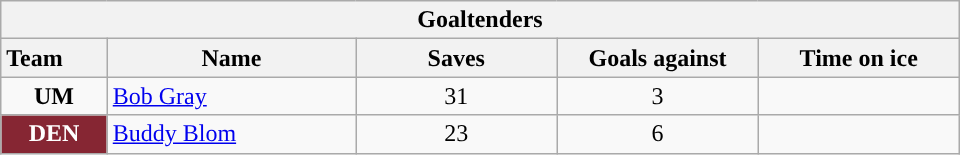<table class="wikitable" style="width:40em; text-align:right;">
<tr>
<th colspan=5>Goaltenders</th>
</tr>
<tr>
<th style="width:4em; text-align:left;">Team</th>
<th style="width:10em;">Name</th>
<th style="width:8em;">Saves</th>
<th style="width:8em;">Goals against</th>
<th style="width:8em;">Time on ice</th>
</tr>
<tr>
<td align=center><strong>UM</strong></td>
<td style="text-align:left;"><a href='#'>Bob Gray</a></td>
<td align=center>31</td>
<td align=center>3</td>
<td align=center></td>
</tr>
<tr>
<td align=center style="color:white; background:#862633; "><strong>DEN</strong></td>
<td style="text-align:left;"><a href='#'>Buddy Blom</a></td>
<td align=center>23</td>
<td align=center>6</td>
<td align=center></td>
</tr>
</table>
